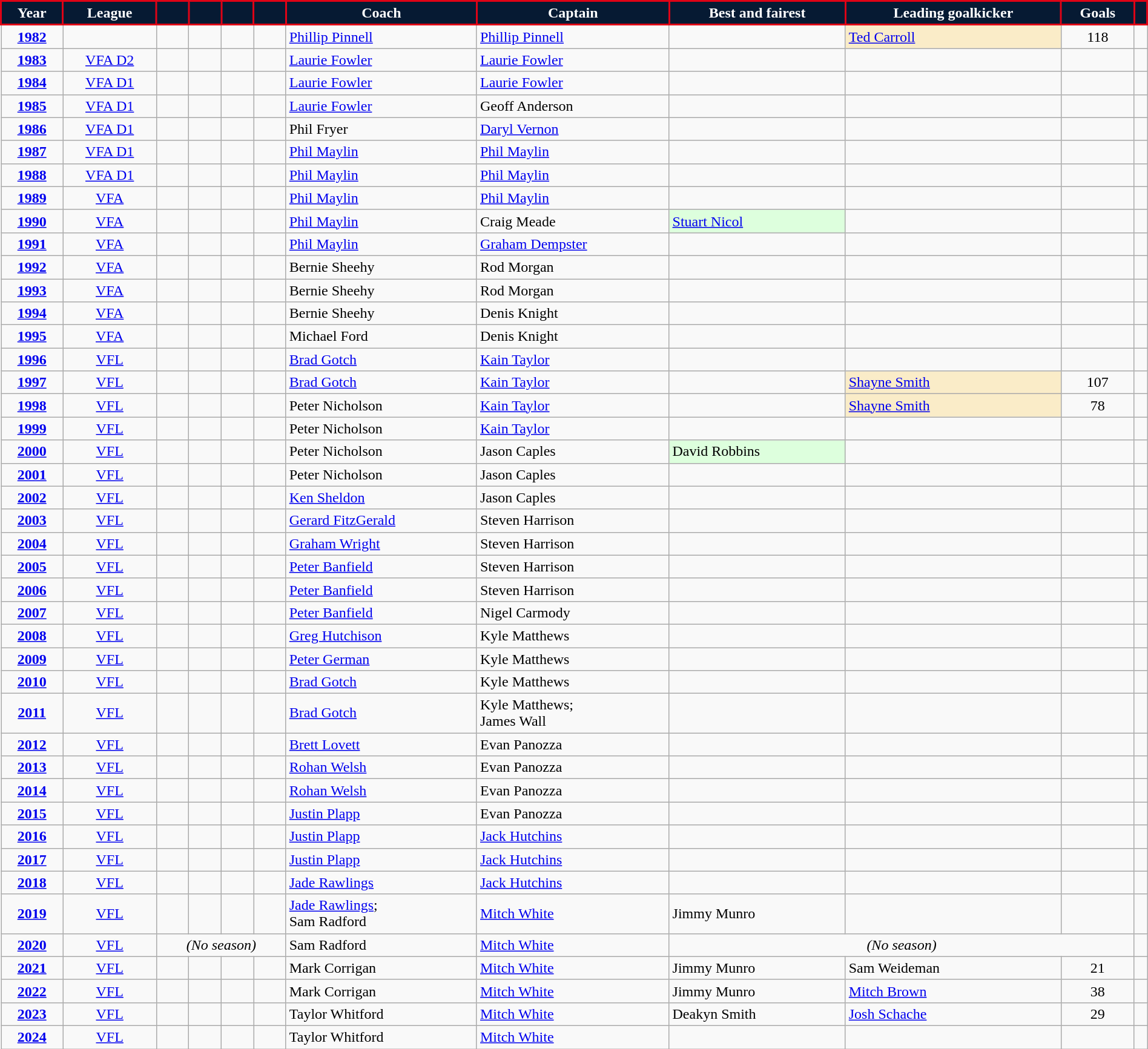<table class="wikitable"; style="width:100%;">
<tr valign="top">
<th style="background:#061A33; color:#FFFFFF; border:solid #de0316 2px">Year</th>
<th style="background:#061A33; color:#FFFFFF; border:solid #de0316 2px">League</th>
<th style="background:#061A33; color:#FFFFFF; border:solid #de0316 2px"></th>
<th style="background:#061A33; color:#FFFFFF; border:solid #de0316 2px"></th>
<th style="background:#061A33; color:#FFFFFF; border:solid #de0316 2px"></th>
<th style="background:#061A33; color:#FFFFFF; border:solid #de0316 2px"></th>
<th style="background:#061A33; color:#FFFFFF; border:solid #de0316 2px">Coach</th>
<th style="background:#061A33; color:#FFFFFF; border:solid #de0316 2px">Captain</th>
<th style="background:#061A33; color:#FFFFFF; border:solid #de0316 2px">Best and fairest</th>
<th style="background:#061A33; color:#FFFFFF; border:solid #de0316 2px">Leading goalkicker</th>
<th style="background:#061A33; color:#FFFFFF; border:solid #de0316 2px">Goals</th>
<th style="background:#061A33; color:#FFFFFF; border:solid #de0316 2px"></th>
</tr>
<tr>
<td align="center"><strong><a href='#'>1982</a></strong></td>
<td align="center"></td>
<td align="center"></td>
<td align="center"></td>
<td align="center"></td>
<td align="center"></td>
<td><a href='#'>Phillip Pinnell</a></td>
<td><a href='#'>Phillip Pinnell</a></td>
<td></td>
<td style=background:#FAECC8><a href='#'>Ted Carroll</a></td>
<td align="center">118</td>
<td align="center"></td>
</tr>
<tr>
<td align="center"><strong><a href='#'>1983</a></strong></td>
<td align="center"><a href='#'>VFA D2</a></td>
<td align="center"></td>
<td align="center"></td>
<td align="center"></td>
<td align="center"></td>
<td><a href='#'>Laurie Fowler</a></td>
<td><a href='#'>Laurie Fowler</a></td>
<td></td>
<td></td>
<td align="center"></td>
<td align="center"></td>
</tr>
<tr>
<td align="center"><strong><a href='#'>1984</a></strong></td>
<td align="center"><a href='#'>VFA D1</a></td>
<td align="center"></td>
<td align="center"></td>
<td align="center"></td>
<td align="center"></td>
<td><a href='#'>Laurie Fowler</a></td>
<td><a href='#'>Laurie Fowler</a></td>
<td></td>
<td></td>
<td align="center"></td>
<td align="center"></td>
</tr>
<tr>
<td align="center"><strong><a href='#'>1985</a></strong></td>
<td align="center"><a href='#'>VFA D1</a></td>
<td align="center"></td>
<td align="center"></td>
<td align="center"></td>
<td align="center"></td>
<td><a href='#'>Laurie Fowler</a></td>
<td>Geoff Anderson</td>
<td></td>
<td></td>
<td align="center"></td>
<td align="center"></td>
</tr>
<tr>
<td align="center"><strong><a href='#'>1986</a></strong></td>
<td align="center"><a href='#'>VFA D1</a></td>
<td align="center"></td>
<td align="center"></td>
<td align="center"></td>
<td align="center"></td>
<td>Phil Fryer</td>
<td><a href='#'>Daryl Vernon</a></td>
<td></td>
<td></td>
<td align="center"></td>
<td align="center"></td>
</tr>
<tr>
<td align="center"><strong><a href='#'>1987</a></strong></td>
<td align="center"><a href='#'>VFA D1</a></td>
<td align="center"></td>
<td align="center"></td>
<td align="center"></td>
<td align="center"></td>
<td><a href='#'>Phil Maylin</a></td>
<td><a href='#'>Phil Maylin</a></td>
<td></td>
<td></td>
<td align="center"></td>
<td align="center"></td>
</tr>
<tr>
<td align="center"><strong><a href='#'>1988</a></strong></td>
<td align="center"><a href='#'>VFA D1</a></td>
<td align="center"></td>
<td align="center"></td>
<td align="center"></td>
<td align="center"></td>
<td><a href='#'>Phil Maylin</a></td>
<td><a href='#'>Phil Maylin</a></td>
<td></td>
<td></td>
<td align="center"></td>
<td align="center"></td>
</tr>
<tr>
<td align="center"><strong><a href='#'>1989</a></strong></td>
<td align="center"><a href='#'>VFA</a></td>
<td align="center"></td>
<td align="center"></td>
<td align="center"></td>
<td align="center"></td>
<td><a href='#'>Phil Maylin</a></td>
<td><a href='#'>Phil Maylin</a></td>
<td></td>
<td></td>
<td align="center"></td>
<td align="center"></td>
</tr>
<tr>
<td align="center"><strong><a href='#'>1990</a></strong></td>
<td align="center"><a href='#'>VFA</a></td>
<td align="center"></td>
<td align="center"></td>
<td align="center"></td>
<td align="center"></td>
<td><a href='#'>Phil Maylin</a></td>
<td>Craig Meade</td>
<td style=background:#DDFFDD><a href='#'>Stuart Nicol</a></td>
<td></td>
<td align="center"></td>
<td align="center"></td>
</tr>
<tr>
<td align="center"><strong><a href='#'>1991</a></strong></td>
<td align="center"><a href='#'>VFA</a></td>
<td align="center"></td>
<td align="center"></td>
<td align="center"></td>
<td align="center"></td>
<td><a href='#'>Phil Maylin</a></td>
<td><a href='#'>Graham Dempster</a></td>
<td></td>
<td></td>
<td align="center"></td>
<td align="center"></td>
</tr>
<tr>
<td align="center"><strong><a href='#'>1992</a></strong></td>
<td align="center"><a href='#'>VFA</a></td>
<td align="center"></td>
<td align="center"></td>
<td align="center"></td>
<td align="center"></td>
<td>Bernie Sheehy</td>
<td>Rod Morgan</td>
<td></td>
<td></td>
<td align="center"></td>
<td align="center"></td>
</tr>
<tr>
<td align="center"><strong><a href='#'>1993</a></strong></td>
<td align="center"><a href='#'>VFA</a></td>
<td align="center"></td>
<td align="center"></td>
<td align="center"></td>
<td align="center"></td>
<td>Bernie Sheehy</td>
<td>Rod Morgan</td>
<td></td>
<td></td>
<td align="center"></td>
<td align="center"></td>
</tr>
<tr>
<td align="center"><strong><a href='#'>1994</a></strong></td>
<td align="center"><a href='#'>VFA</a></td>
<td align="center"></td>
<td align="center"></td>
<td align="center"></td>
<td align="center"></td>
<td>Bernie Sheehy</td>
<td>Denis Knight</td>
<td></td>
<td></td>
<td align="center"></td>
<td align="center"></td>
</tr>
<tr>
<td align="center"><strong><a href='#'>1995</a></strong></td>
<td align="center"><a href='#'>VFA</a></td>
<td align="center"></td>
<td align="center"></td>
<td align="center"></td>
<td align="center"></td>
<td>Michael Ford</td>
<td>Denis Knight</td>
<td></td>
<td></td>
<td align="center"></td>
<td align="center"></td>
</tr>
<tr>
<td align="center"><strong><a href='#'>1996</a></strong></td>
<td align="center"><a href='#'>VFL</a></td>
<td align="center"></td>
<td align="center"></td>
<td align="center"></td>
<td align="center"></td>
<td><a href='#'>Brad Gotch</a></td>
<td><a href='#'>Kain Taylor</a></td>
<td></td>
<td></td>
<td align="center"></td>
<td align="center"></td>
</tr>
<tr>
<td align="center"><strong><a href='#'>1997</a></strong></td>
<td align="center"><a href='#'>VFL</a></td>
<td align="center"></td>
<td align="center"></td>
<td align="center"></td>
<td align="center"></td>
<td><a href='#'>Brad Gotch</a></td>
<td><a href='#'>Kain Taylor</a></td>
<td></td>
<td style=background:#FAECC8><a href='#'>Shayne Smith</a></td>
<td align="center">107</td>
<td align="center"></td>
</tr>
<tr>
<td align="center"><strong><a href='#'>1998</a></strong></td>
<td align="center"><a href='#'>VFL</a></td>
<td align="center"></td>
<td align="center"></td>
<td align="center"></td>
<td align="center"></td>
<td>Peter Nicholson</td>
<td><a href='#'>Kain Taylor</a></td>
<td></td>
<td style=background:#FAECC8><a href='#'>Shayne Smith</a></td>
<td align="center">78</td>
<td align="center"></td>
</tr>
<tr>
<td align="center"><strong><a href='#'>1999</a></strong></td>
<td align="center"><a href='#'>VFL</a></td>
<td align="center"></td>
<td align="center"></td>
<td align="center"></td>
<td align="center"></td>
<td>Peter Nicholson</td>
<td><a href='#'>Kain Taylor</a></td>
<td></td>
<td></td>
<td align="center"></td>
<td align="center"></td>
</tr>
<tr>
<td align="center"><strong><a href='#'>2000</a></strong></td>
<td align="center"><a href='#'>VFL</a></td>
<td align="center"></td>
<td align="center"></td>
<td align="center"></td>
<td align="center"></td>
<td>Peter Nicholson</td>
<td>Jason Caples</td>
<td style=background:#DDFFDD>David Robbins</td>
<td></td>
<td align="center"></td>
<td align="center"></td>
</tr>
<tr>
<td align="center"><strong><a href='#'>2001</a></strong></td>
<td align="center"><a href='#'>VFL</a></td>
<td align="center"></td>
<td align="center"></td>
<td align="center"></td>
<td align="center"></td>
<td>Peter Nicholson</td>
<td>Jason Caples</td>
<td></td>
<td></td>
<td align="center"></td>
<td align="center"></td>
</tr>
<tr>
<td align="center"><strong><a href='#'>2002</a></strong></td>
<td align="center"><a href='#'>VFL</a></td>
<td align="center"></td>
<td align="center"></td>
<td align="center"></td>
<td align="center"></td>
<td><a href='#'>Ken Sheldon</a></td>
<td>Jason Caples</td>
<td></td>
<td></td>
<td align="center"></td>
<td align="center"></td>
</tr>
<tr>
<td align="center"><strong><a href='#'>2003</a></strong></td>
<td align="center"><a href='#'>VFL</a></td>
<td align="center"></td>
<td align="center"></td>
<td align="center"></td>
<td align="center"></td>
<td><a href='#'>Gerard FitzGerald</a></td>
<td>Steven Harrison</td>
<td></td>
<td></td>
<td align="center"></td>
<td align="center"></td>
</tr>
<tr>
<td align="center"><strong><a href='#'>2004</a></strong></td>
<td align="center"><a href='#'>VFL</a></td>
<td align="center"></td>
<td align="center"></td>
<td align="center"></td>
<td align="center"></td>
<td><a href='#'>Graham Wright</a></td>
<td>Steven Harrison</td>
<td></td>
<td></td>
<td align="center"></td>
<td align="center"></td>
</tr>
<tr>
<td align="center"><strong><a href='#'>2005</a></strong></td>
<td align="center"><a href='#'>VFL</a></td>
<td align="center"></td>
<td align="center"></td>
<td align="center"></td>
<td align="center"></td>
<td><a href='#'>Peter Banfield</a></td>
<td>Steven Harrison</td>
<td></td>
<td></td>
<td align="center"></td>
<td align="center"></td>
</tr>
<tr>
<td align="center"><strong><a href='#'>2006</a></strong></td>
<td align="center"><a href='#'>VFL</a></td>
<td align="center"></td>
<td align="center"></td>
<td align="center"></td>
<td align="center"></td>
<td><a href='#'>Peter Banfield</a></td>
<td>Steven Harrison</td>
<td></td>
<td></td>
<td align="center"></td>
<td align="center"></td>
</tr>
<tr>
<td align="center"><strong><a href='#'>2007</a></strong></td>
<td align="center"><a href='#'>VFL</a></td>
<td align="center"></td>
<td align="center"></td>
<td align="center"></td>
<td align="center"></td>
<td><a href='#'>Peter Banfield</a></td>
<td>Nigel Carmody</td>
<td></td>
<td></td>
<td align="center"></td>
<td align="center"></td>
</tr>
<tr>
<td align="center"><strong><a href='#'>2008</a></strong></td>
<td align="center"><a href='#'>VFL</a></td>
<td align="center"></td>
<td align="center"></td>
<td align="center"></td>
<td align="center"></td>
<td><a href='#'>Greg Hutchison</a></td>
<td>Kyle Matthews</td>
<td></td>
<td></td>
<td align="center"></td>
<td align="center"></td>
</tr>
<tr>
<td align="center"><strong><a href='#'>2009</a></strong></td>
<td align="center"><a href='#'>VFL</a></td>
<td align="center"></td>
<td align="center"></td>
<td align="center"></td>
<td align="center"></td>
<td><a href='#'>Peter German</a></td>
<td>Kyle Matthews</td>
<td></td>
<td></td>
<td align="center"></td>
<td align="center"></td>
</tr>
<tr>
<td align="center"><strong><a href='#'>2010</a></strong></td>
<td align="center"><a href='#'>VFL</a></td>
<td align="center"></td>
<td align="center"></td>
<td align="center"></td>
<td align="center"></td>
<td><a href='#'>Brad Gotch</a></td>
<td>Kyle Matthews</td>
<td></td>
<td></td>
<td align="center"></td>
<td align="center"></td>
</tr>
<tr>
<td align="center"><strong><a href='#'>2011</a></strong></td>
<td align="center"><a href='#'>VFL</a></td>
<td align="center"></td>
<td align="center"></td>
<td align="center"></td>
<td align="center"></td>
<td><a href='#'>Brad Gotch</a></td>
<td>Kyle Matthews;<br> James Wall</td>
<td></td>
<td></td>
<td align="center"></td>
<td align="center"></td>
</tr>
<tr>
<td align="center"><strong><a href='#'>2012</a></strong></td>
<td align="center"><a href='#'>VFL</a></td>
<td align="center"></td>
<td align="center"></td>
<td align="center"></td>
<td align="center"></td>
<td><a href='#'>Brett Lovett</a></td>
<td>Evan Panozza</td>
<td></td>
<td></td>
<td align="center"></td>
<td align="center"></td>
</tr>
<tr>
<td align="center"><strong><a href='#'>2013</a></strong></td>
<td align="center"><a href='#'>VFL</a></td>
<td align="center"></td>
<td align="center"></td>
<td align="center"></td>
<td align="center"></td>
<td><a href='#'>Rohan Welsh</a></td>
<td>Evan Panozza</td>
<td></td>
<td></td>
<td align="center"></td>
<td align="center"></td>
</tr>
<tr>
<td align="center"><strong><a href='#'>2014</a></strong></td>
<td align="center"><a href='#'>VFL</a></td>
<td align="center"></td>
<td align="center"></td>
<td align="center"></td>
<td align="center"></td>
<td><a href='#'>Rohan Welsh</a></td>
<td>Evan Panozza</td>
<td></td>
<td></td>
<td align="center"></td>
<td align="center"></td>
</tr>
<tr>
<td align="center"><strong><a href='#'>2015</a></strong></td>
<td align="center"><a href='#'>VFL</a></td>
<td align="center"></td>
<td align="center"></td>
<td align="center"></td>
<td align="center"></td>
<td><a href='#'>Justin Plapp</a></td>
<td>Evan Panozza</td>
<td></td>
<td></td>
<td align="center"></td>
<td align="center"></td>
</tr>
<tr>
<td align="center"><strong><a href='#'>2016</a></strong></td>
<td align="center"><a href='#'>VFL</a></td>
<td align="center"></td>
<td align="center"></td>
<td align="center"></td>
<td align="center"></td>
<td><a href='#'>Justin Plapp</a></td>
<td><a href='#'>Jack Hutchins</a></td>
<td></td>
<td></td>
<td align="center"></td>
<td align="center"></td>
</tr>
<tr>
<td align="center"><strong><a href='#'>2017</a></strong></td>
<td align="center"><a href='#'>VFL</a></td>
<td align="center"></td>
<td align="center"></td>
<td align="center"></td>
<td align="center"></td>
<td><a href='#'>Justin Plapp</a></td>
<td><a href='#'>Jack Hutchins</a></td>
<td></td>
<td></td>
<td align="center"></td>
<td align="center"></td>
</tr>
<tr>
<td align="center"><strong><a href='#'>2018</a></strong></td>
<td align="center"><a href='#'>VFL</a></td>
<td align="center"></td>
<td align="center"></td>
<td align="center"></td>
<td align="center"></td>
<td><a href='#'>Jade Rawlings</a></td>
<td><a href='#'>Jack Hutchins</a></td>
<td></td>
<td></td>
<td align="center"></td>
<td align="center"></td>
</tr>
<tr>
<td align="center"><strong><a href='#'>2019</a></strong></td>
<td align="center"><a href='#'>VFL</a></td>
<td align="center"></td>
<td align="center"></td>
<td align="center"></td>
<td align="center"></td>
<td><a href='#'>Jade Rawlings</a>;<br>Sam Radford</td>
<td><a href='#'>Mitch White</a></td>
<td>Jimmy Munro</td>
<td></td>
<td align="center"></td>
<td align="center"></td>
</tr>
<tr>
<td align="center"><strong><a href='#'>2020</a></strong></td>
<td align="center"><a href='#'>VFL</a></td>
<td colspan="4"; align="center"><em>(No season)</em></td>
<td>Sam Radford</td>
<td><a href='#'>Mitch White</a></td>
<td colspan="3"; align="center"><em>(No season)</em></td>
<td align="center"></td>
</tr>
<tr>
<td align="center"><strong><a href='#'>2021</a></strong></td>
<td align="center"><a href='#'>VFL</a></td>
<td align="center"></td>
<td align="center"></td>
<td align="center"></td>
<td align="center"></td>
<td>Mark Corrigan</td>
<td><a href='#'>Mitch White</a></td>
<td>Jimmy Munro</td>
<td>Sam Weideman</td>
<td align="center">21</td>
<td align="center"></td>
</tr>
<tr>
<td align="center"><strong><a href='#'>2022</a></strong></td>
<td align="center"><a href='#'>VFL</a></td>
<td align="center"></td>
<td align="center"></td>
<td align="center"></td>
<td align="center"></td>
<td>Mark Corrigan</td>
<td><a href='#'>Mitch White</a></td>
<td>Jimmy Munro</td>
<td><a href='#'>Mitch Brown</a></td>
<td align="center">38</td>
<td align="center"></td>
</tr>
<tr>
<td align="center"><strong><a href='#'>2023</a></strong></td>
<td align="center"><a href='#'>VFL</a></td>
<td align="center"></td>
<td align="center"></td>
<td align="center"></td>
<td align="center"></td>
<td>Taylor Whitford</td>
<td><a href='#'>Mitch White</a></td>
<td>Deakyn Smith</td>
<td><a href='#'>Josh Schache</a></td>
<td align="center">29</td>
<td align="center"></td>
</tr>
<tr>
<td align="center"><strong><a href='#'>2024</a></strong></td>
<td align="center"><a href='#'>VFL</a></td>
<td align="center"></td>
<td align="center"></td>
<td align="center"></td>
<td align="center"></td>
<td>Taylor Whitford</td>
<td><a href='#'>Mitch White</a></td>
<td></td>
<td></td>
<td align="center"></td>
<td align="center"></td>
</tr>
</table>
